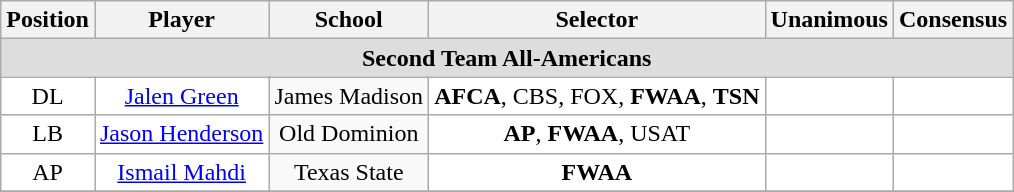<table class="wikitable" border="0">
<tr>
<th>Position</th>
<th>Player</th>
<th>School</th>
<th>Selector</th>
<th>Unanimous</th>
<th>Consensus</th>
</tr>
<tr>
<td colspan="6" style="text-align:center; background:#ddd;"><strong>Second Team All-Americans</strong></td>
</tr>
<tr style="text-align:center;">
<td style="background:white">DL</td>
<td style="background:white"><a href='#'>Jalen Green</a></td>
<td style=>James Madison</td>
<td style="background:white"><strong>AFCA</strong>, CBS, FOX, <strong>FWAA</strong>, <strong>TSN</strong></td>
<td style="background:white"></td>
<td style="background:white"></td>
</tr>
<tr style="text-align:center;">
<td style="background:white">LB</td>
<td style="background:white"><a href='#'>Jason Henderson</a></td>
<td style=>Old Dominion</td>
<td style="background:white"><strong>AP</strong>, <strong>FWAA</strong>, USAT</td>
<td style="background:white"></td>
<td style="background:white"></td>
</tr>
<tr style="text-align:center;">
<td style="background:white">AP</td>
<td style="background:white"><a href='#'>Ismail Mahdi</a></td>
<td style=>Texas State</td>
<td style="background:white"><strong>FWAA</strong></td>
<td style="background:white"></td>
<td style="background:white"></td>
</tr>
<tr>
</tr>
</table>
